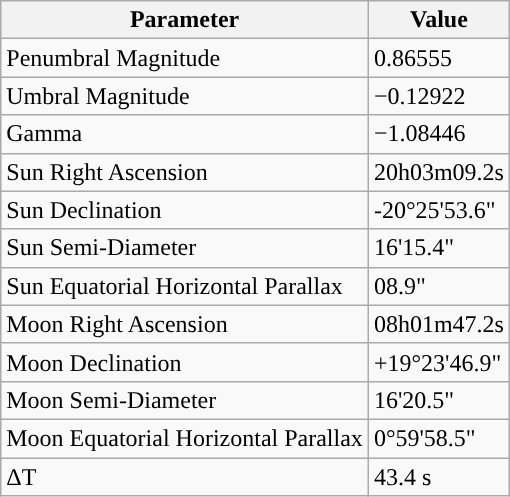<table class="wikitable">
<tr>
<th>Parameter</th>
<th>Value</th>
</tr>
<tr>
<td>Penumbral Magnitude</td>
<td>0.86555</td>
</tr>
<tr>
<td>Umbral Magnitude</td>
<td>−0.12922</td>
</tr>
<tr>
<td>Gamma</td>
<td>−1.08446</td>
</tr>
<tr>
<td>Sun Right Ascension</td>
<td>20h03m09.2s</td>
</tr>
<tr>
<td>Sun Declination</td>
<td>-20°25'53.6"</td>
</tr>
<tr>
<td>Sun Semi-Diameter</td>
<td>16'15.4"</td>
</tr>
<tr>
<td>Sun Equatorial Horizontal Parallax</td>
<td>08.9"</td>
</tr>
<tr>
<td>Moon Right Ascension</td>
<td>08h01m47.2s</td>
</tr>
<tr>
<td>Moon Declination</td>
<td>+19°23'46.9"</td>
</tr>
<tr>
<td>Moon Semi-Diameter</td>
<td>16'20.5"</td>
</tr>
<tr>
<td>Moon Equatorial Horizontal Parallax</td>
<td>0°59'58.5"</td>
</tr>
<tr>
<td>ΔT</td>
<td>43.4 s</td>
</tr>
</table>
